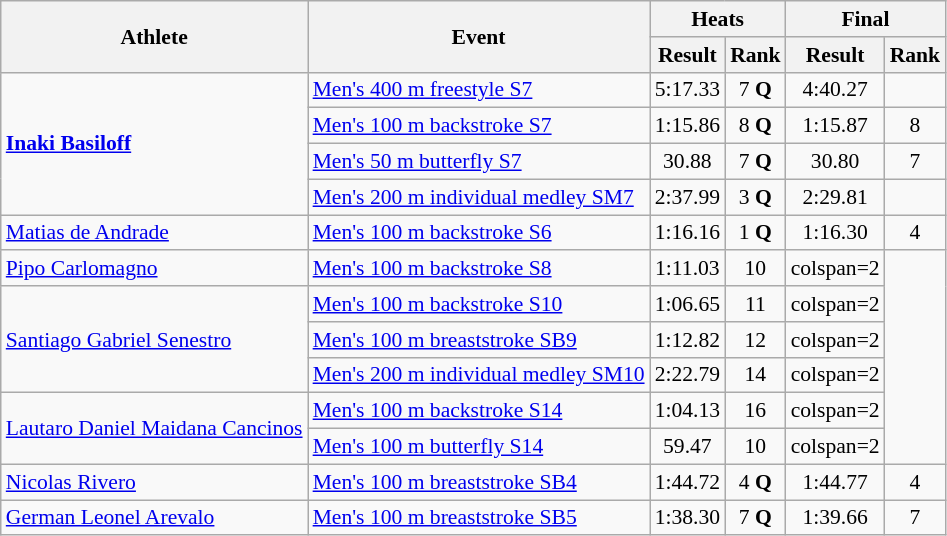<table class=wikitable style="font-size:90%">
<tr>
<th rowspan="2">Athlete</th>
<th rowspan="2">Event</th>
<th colspan="2">Heats</th>
<th colspan="2">Final</th>
</tr>
<tr>
<th>Result</th>
<th>Rank</th>
<th>Result</th>
<th>Rank</th>
</tr>
<tr align=center>
<td align=left rowspan=4><strong><a href='#'>Inaki Basiloff</a></strong></td>
<td align=left><a href='#'>Men's 400 m freestyle S7</a></td>
<td>5:17.33</td>
<td>7 <strong>Q</strong></td>
<td>4:40.27</td>
<td></td>
</tr>
<tr align=center>
<td align=left><a href='#'>Men's 100 m backstroke S7</a></td>
<td>1:15.86</td>
<td>8 <strong>Q</strong></td>
<td>1:15.87</td>
<td>8</td>
</tr>
<tr align=center>
<td align=left><a href='#'>Men's 50 m butterfly S7</a></td>
<td>30.88</td>
<td>7 <strong>Q</strong></td>
<td>30.80</td>
<td>7</td>
</tr>
<tr align=center>
<td align=left><a href='#'>Men's 200 m individual medley SM7</a></td>
<td>2:37.99</td>
<td>3 <strong>Q</strong></td>
<td>2:29.81</td>
<td></td>
</tr>
<tr align=center>
<td align=left><a href='#'>Matias de Andrade</a></td>
<td align=left><a href='#'>Men's 100 m backstroke S6</a></td>
<td>1:16.16</td>
<td>1 <strong>Q</strong></td>
<td>1:16.30</td>
<td>4</td>
</tr>
<tr align=center>
<td align=left><a href='#'>Pipo Carlomagno</a></td>
<td align=left><a href='#'>Men's 100 m backstroke S8</a></td>
<td>1:11.03</td>
<td>10</td>
<td>colspan=2 </td>
</tr>
<tr align=center>
<td align=left rowspan=3><a href='#'>Santiago Gabriel Senestro</a></td>
<td align=left><a href='#'>Men's 100 m backstroke S10</a></td>
<td>1:06.65</td>
<td>11</td>
<td>colspan=2 </td>
</tr>
<tr align=center>
<td align=left><a href='#'>Men's 100 m breaststroke SB9</a></td>
<td>1:12.82</td>
<td>12</td>
<td>colspan=2 </td>
</tr>
<tr align=center>
<td align=left><a href='#'>Men's 200 m individual medley SM10</a></td>
<td>2:22.79</td>
<td>14</td>
<td>colspan=2 </td>
</tr>
<tr align=center>
<td align=left rowspan=2><a href='#'>Lautaro Daniel Maidana Cancinos</a></td>
<td align=left><a href='#'>Men's 100 m backstroke S14</a></td>
<td>1:04.13</td>
<td>16</td>
<td>colspan=2 </td>
</tr>
<tr align=center>
<td align=left><a href='#'>Men's 100 m butterfly S14</a></td>
<td>59.47</td>
<td>10</td>
<td>colspan=2 </td>
</tr>
<tr align=center>
<td align=left><a href='#'>Nicolas Rivero</a></td>
<td align=left><a href='#'>Men's 100 m breaststroke SB4</a></td>
<td>1:44.72</td>
<td>4 <strong>Q</strong></td>
<td>1:44.77</td>
<td>4</td>
</tr>
<tr align=center>
<td align=left><a href='#'>German Leonel Arevalo</a></td>
<td align=left><a href='#'>Men's 100 m breaststroke SB5</a></td>
<td>1:38.30</td>
<td>7 <strong>Q</strong></td>
<td>1:39.66</td>
<td>7</td>
</tr>
</table>
